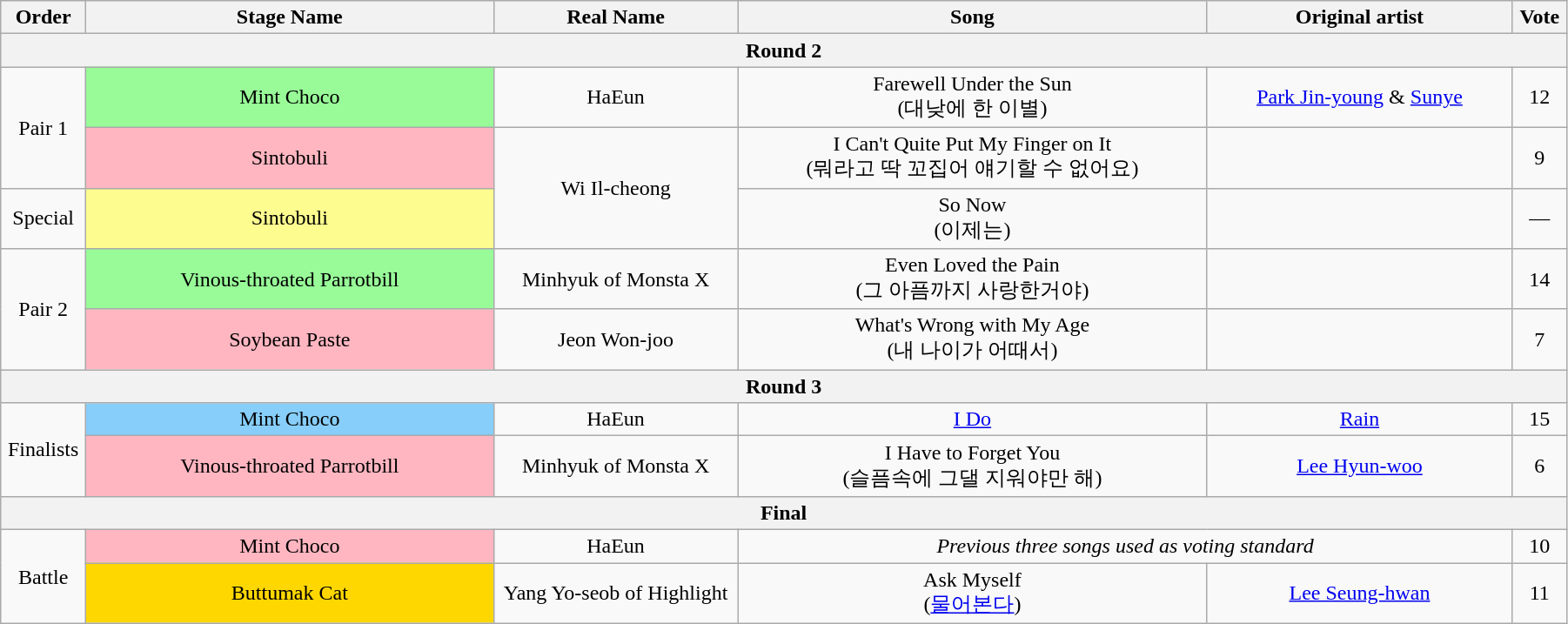<table class="wikitable" style="text-align:center; width:95%;">
<tr>
<th style="width:1%;">Order</th>
<th style="width:20%;">Stage Name</th>
<th style="width:12%;">Real Name</th>
<th style="width:23%;">Song</th>
<th style="width:15%;">Original artist</th>
<th style="width:1%;">Vote</th>
</tr>
<tr>
<th colspan=6>Round 2</th>
</tr>
<tr>
<td rowspan=2>Pair 1</td>
<td bgcolor="palegreen">Mint Choco</td>
<td>HaEun</td>
<td>Farewell Under the Sun<br>(대낮에 한 이별)</td>
<td><a href='#'>Park Jin-young</a> & <a href='#'>Sunye</a></td>
<td>12</td>
</tr>
<tr>
<td bgcolor="lightpink">Sintobuli</td>
<td rowspan=2>Wi Il-cheong</td>
<td>I Can't Quite Put My Finger on It<br>(뭐라고 딱 꼬집어 얘기할 수 없어요)</td>
<td></td>
<td>9</td>
</tr>
<tr>
<td>Special</td>
<td bgcolor="#FDFC8F">Sintobuli</td>
<td>So Now <br>(이제는)</td>
<td></td>
<td>—</td>
</tr>
<tr>
<td rowspan=2>Pair 2</td>
<td bgcolor="palegreen">Vinous-throated Parrotbill</td>
<td>Minhyuk of Monsta X</td>
<td>Even Loved the Pain<br>(그 아픔까지 사랑한거야)</td>
<td></td>
<td>14</td>
</tr>
<tr>
<td bgcolor="lightpink">Soybean Paste</td>
<td>Jeon Won-joo</td>
<td>What's Wrong with My Age<br>(내 나이가 어때서)</td>
<td></td>
<td>7</td>
</tr>
<tr>
<th colspan=6>Round 3</th>
</tr>
<tr>
<td rowspan=2>Finalists</td>
<td bgcolor="lightskyblue">Mint Choco</td>
<td>HaEun</td>
<td><a href='#'>I Do</a></td>
<td><a href='#'>Rain</a></td>
<td>15</td>
</tr>
<tr>
<td bgcolor="lightpink">Vinous-throated Parrotbill</td>
<td>Minhyuk of Monsta X</td>
<td>I Have to Forget You<br>(슬픔속에 그댈 지워야만 해)</td>
<td><a href='#'>Lee Hyun-woo</a></td>
<td>6</td>
</tr>
<tr>
<th colspan=6>Final</th>
</tr>
<tr>
<td rowspan=2>Battle</td>
<td bgcolor="lightpink">Mint Choco</td>
<td>HaEun</td>
<td colspan=2><em>Previous three songs used as voting standard</em></td>
<td>10</td>
</tr>
<tr>
<td bgcolor="gold">Buttumak Cat</td>
<td>Yang Yo-seob of Highlight</td>
<td>Ask Myself<br>(<a href='#'>물어본다</a>)</td>
<td><a href='#'>Lee Seung-hwan</a></td>
<td>11</td>
</tr>
</table>
